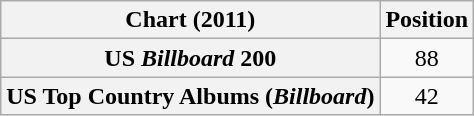<table class="wikitable plainrowheaders" style="text-align:center;">
<tr>
<th scope="col">Chart (2011)</th>
<th scope="col">Position</th>
</tr>
<tr>
<th scope="row">US <em>Billboard</em> 200</th>
<td>88</td>
</tr>
<tr>
<th scope="row">US Top Country Albums (<em>Billboard</em>)</th>
<td>42</td>
</tr>
</table>
